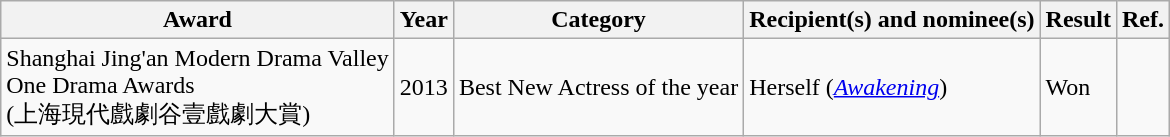<table class="wikitable">
<tr>
<th>Award</th>
<th>Year</th>
<th>Category</th>
<th>Recipient(s) and nominee(s)</th>
<th>Result</th>
<th>Ref.</th>
</tr>
<tr>
<td>Shanghai Jing'an Modern Drama Valley<br>One Drama Awards<br>(上海現代戲劇谷壹戲劇大賞)</td>
<td>2013</td>
<td>Best New Actress of the year</td>
<td>Herself (<a href='#'><em>Awakening</em></a>)</td>
<td>Won</td>
<td></td>
</tr>
</table>
